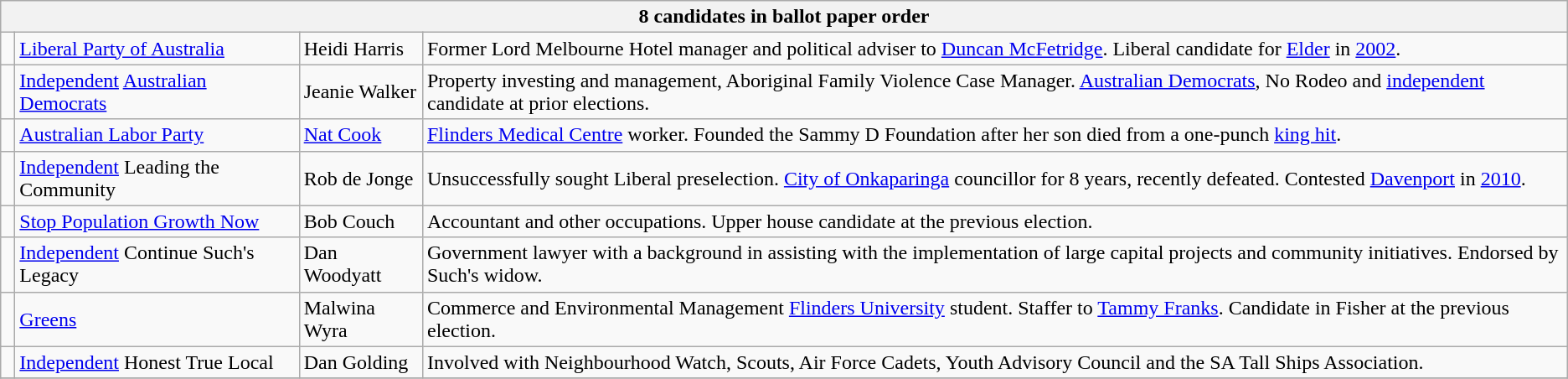<table class="wikitable">
<tr>
<th colspan=4>8 candidates in ballot paper order</th>
</tr>
<tr>
<td> </td>
<td><a href='#'>Liberal Party of Australia</a></td>
<td>Heidi Harris</td>
<td>Former Lord Melbourne Hotel manager and political adviser to <a href='#'>Duncan McFetridge</a>. Liberal candidate for <a href='#'>Elder</a> in <a href='#'>2002</a>.</td>
</tr>
<tr>
<td> </td>
<td><a href='#'>Independent</a> <a href='#'>Australian Democrats</a></td>
<td>Jeanie Walker</td>
<td>Property investing and management, Aboriginal Family Violence Case Manager. <a href='#'>Australian Democrats</a>, No Rodeo and <a href='#'>independent</a> candidate at prior elections.</td>
</tr>
<tr>
<td> </td>
<td><a href='#'>Australian Labor Party</a></td>
<td><a href='#'>Nat Cook</a></td>
<td><a href='#'>Flinders Medical Centre</a> worker. Founded the Sammy D Foundation after her son died from a one-punch <a href='#'>king hit</a>.</td>
</tr>
<tr>
<td> </td>
<td><a href='#'>Independent</a> Leading the Community</td>
<td>Rob de Jonge</td>
<td>Unsuccessfully sought Liberal preselection. <a href='#'>City of Onkaparinga</a> councillor for 8 years, recently defeated. Contested <a href='#'>Davenport</a> in <a href='#'>2010</a>.</td>
</tr>
<tr>
<td> </td>
<td><a href='#'>Stop Population Growth Now</a></td>
<td>Bob Couch</td>
<td>Accountant and other occupations. Upper house candidate at the previous election.</td>
</tr>
<tr>
<td> </td>
<td><a href='#'>Independent</a> Continue Such's Legacy</td>
<td>Dan Woodyatt</td>
<td>Government lawyer with a background in assisting with the implementation of large capital projects and community initiatives. Endorsed by Such's widow.</td>
</tr>
<tr>
<td> </td>
<td><a href='#'>Greens</a></td>
<td>Malwina Wyra</td>
<td>Commerce and Environmental Management <a href='#'>Flinders University</a> student. Staffer to <a href='#'>Tammy Franks</a>. Candidate in Fisher at the previous election.</td>
</tr>
<tr>
<td> </td>
<td><a href='#'>Independent</a> Honest True Local</td>
<td>Dan Golding</td>
<td>Involved with Neighbourhood Watch, Scouts, Air Force Cadets, Youth Advisory Council and the SA Tall Ships Association.</td>
</tr>
<tr>
</tr>
</table>
